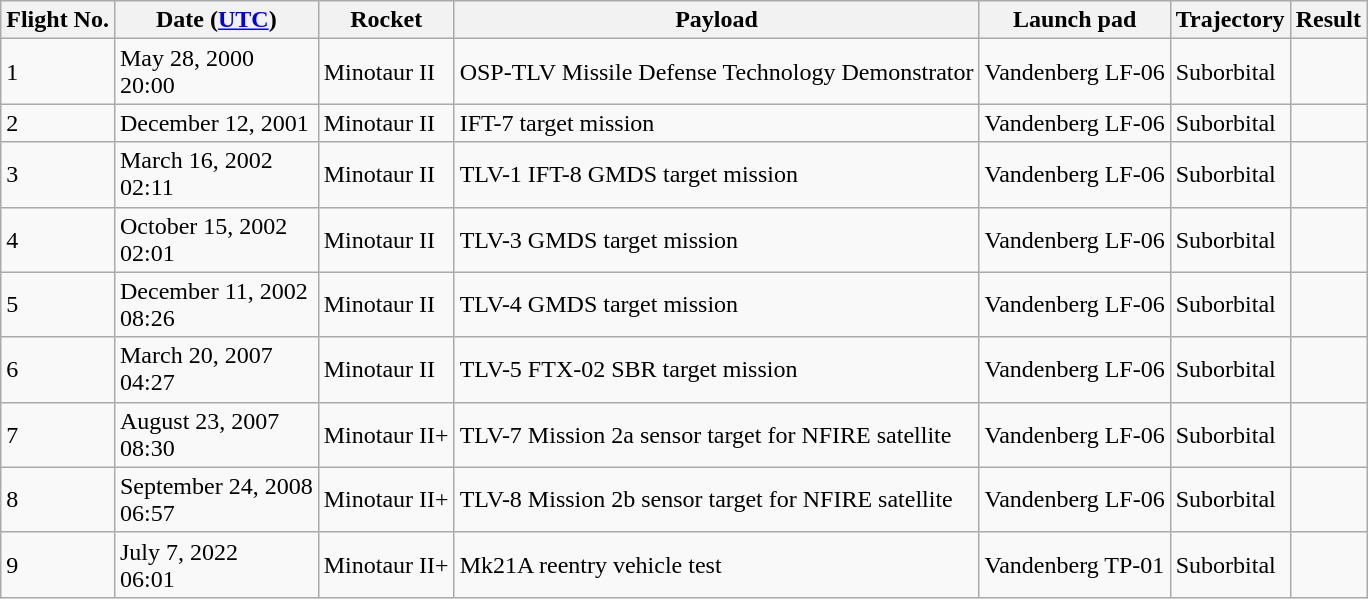<table class="wikitable">
<tr>
<th>Flight No.</th>
<th>Date (<a href='#'>UTC</a>)</th>
<th>Rocket</th>
<th>Payload</th>
<th>Launch pad</th>
<th>Trajectory</th>
<th>Result</th>
</tr>
<tr>
<td>1</td>
<td>May 28, 2000<br>20:00</td>
<td>Minotaur II</td>
<td>OSP-TLV Missile Defense Technology Demonstrator</td>
<td>Vandenberg LF-06</td>
<td>Suborbital</td>
<td></td>
</tr>
<tr>
<td>2</td>
<td>December 12, 2001</td>
<td>Minotaur II</td>
<td>IFT-7 target mission</td>
<td>Vandenberg LF-06</td>
<td>Suborbital</td>
<td></td>
</tr>
<tr>
<td>3</td>
<td>March 16, 2002<br>02:11</td>
<td>Minotaur II</td>
<td>TLV-1 IFT-8 GMDS target mission</td>
<td>Vandenberg LF-06</td>
<td>Suborbital</td>
<td></td>
</tr>
<tr>
<td>4</td>
<td>October 15, 2002<br>02:01</td>
<td>Minotaur II</td>
<td>TLV-3 GMDS target mission</td>
<td>Vandenberg LF-06</td>
<td>Suborbital</td>
<td></td>
</tr>
<tr>
<td>5</td>
<td>December 11, 2002<br>08:26</td>
<td>Minotaur II</td>
<td>TLV-4 GMDS target mission</td>
<td>Vandenberg LF-06</td>
<td>Suborbital</td>
<td></td>
</tr>
<tr>
<td>6</td>
<td>March 20, 2007<br>04:27</td>
<td>Minotaur II</td>
<td>TLV-5 FTX-02 SBR target mission</td>
<td>Vandenberg LF-06</td>
<td>Suborbital</td>
<td></td>
</tr>
<tr>
<td>7</td>
<td>August 23, 2007<br>08:30</td>
<td>Minotaur II+</td>
<td>TLV-7 Mission 2a sensor target for NFIRE satellite</td>
<td>Vandenberg LF-06</td>
<td>Suborbital</td>
<td></td>
</tr>
<tr>
<td>8</td>
<td>September 24, 2008<br>06:57</td>
<td>Minotaur II+</td>
<td>TLV-8 Mission 2b sensor target for NFIRE satellite</td>
<td>Vandenberg LF-06</td>
<td>Suborbital</td>
<td></td>
</tr>
<tr>
<td>9</td>
<td>July 7, 2022<br>06:01</td>
<td>Minotaur II+</td>
<td>Mk21A reentry vehicle test</td>
<td>Vandenberg TP-01</td>
<td>Suborbital</td>
<td></td>
</tr>
</table>
